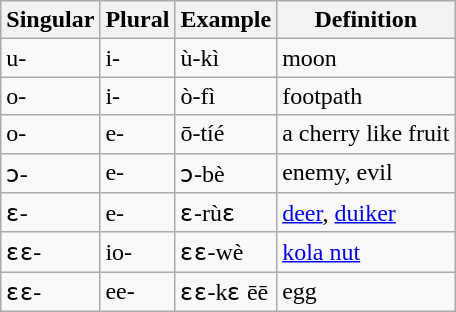<table class="wikitable">
<tr>
<th>Singular</th>
<th>Plural</th>
<th>Example</th>
<th>Definition</th>
</tr>
<tr>
<td>u-</td>
<td>i-</td>
<td>ù-kì</td>
<td>moon</td>
</tr>
<tr>
<td>o-</td>
<td>i-</td>
<td>ò-fì</td>
<td>footpath</td>
</tr>
<tr>
<td>o-</td>
<td>e-</td>
<td>ō-tíé</td>
<td>a cherry like fruit</td>
</tr>
<tr>
<td>ɔ-</td>
<td>e-</td>
<td>ɔ-bè</td>
<td>enemy, evil</td>
</tr>
<tr>
<td>ɛ-</td>
<td>e-</td>
<td>ɛ-rùɛ</td>
<td><a href='#'>deer</a>, <a href='#'>duiker</a></td>
</tr>
<tr>
<td>ɛɛ-</td>
<td>io-</td>
<td>ɛɛ-wè</td>
<td><a href='#'>kola nut</a></td>
</tr>
<tr>
<td>ɛɛ-</td>
<td>ee-</td>
<td>ɛɛ-kɛ ēē</td>
<td>egg</td>
</tr>
</table>
